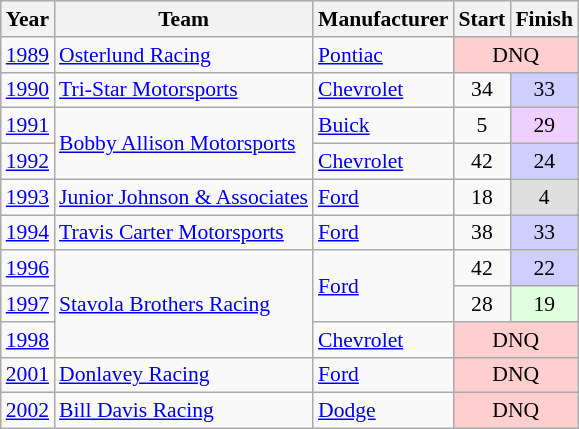<table class="wikitable" style="font-size: 90%;">
<tr>
<th>Year</th>
<th>Team</th>
<th>Manufacturer</th>
<th>Start</th>
<th>Finish</th>
</tr>
<tr>
<td><a href='#'>1989</a></td>
<td><a href='#'>Osterlund Racing</a></td>
<td><a href='#'>Pontiac</a></td>
<td align=center colspan=2 style="background:#FFCFCF;">DNQ</td>
</tr>
<tr>
<td><a href='#'>1990</a></td>
<td><a href='#'>Tri-Star Motorsports</a></td>
<td><a href='#'>Chevrolet</a></td>
<td align=center>34</td>
<td align=center style="background:#CFCFFF;">33</td>
</tr>
<tr>
<td><a href='#'>1991</a></td>
<td rowspan=2><a href='#'>Bobby Allison Motorsports</a></td>
<td><a href='#'>Buick</a></td>
<td align=center>5</td>
<td align=center style="background:#EFCFFF;">29</td>
</tr>
<tr>
<td><a href='#'>1992</a></td>
<td><a href='#'>Chevrolet</a></td>
<td align=center>42</td>
<td align=center style="background:#CFCFFF;">24</td>
</tr>
<tr>
<td><a href='#'>1993</a></td>
<td><a href='#'>Junior Johnson & Associates</a></td>
<td><a href='#'>Ford</a></td>
<td align=center>18</td>
<td align=center style="background:#DFDFDF;">4</td>
</tr>
<tr>
<td><a href='#'>1994</a></td>
<td><a href='#'>Travis Carter Motorsports</a></td>
<td><a href='#'>Ford</a></td>
<td align=center>38</td>
<td align=center style="background:#CFCFFF;">33</td>
</tr>
<tr>
<td><a href='#'>1996</a></td>
<td rowspan=3><a href='#'>Stavola Brothers Racing</a></td>
<td rowspan=2><a href='#'>Ford</a></td>
<td align=center>42</td>
<td align=center style="background:#CFCFFF;">22</td>
</tr>
<tr>
<td><a href='#'>1997</a></td>
<td align=center>28</td>
<td align=center style="background:#DFFFDF;">19</td>
</tr>
<tr>
<td><a href='#'>1998</a></td>
<td><a href='#'>Chevrolet</a></td>
<td align=center colspan=2 style="background:#FFCFCF;">DNQ</td>
</tr>
<tr>
<td><a href='#'>2001</a></td>
<td><a href='#'>Donlavey Racing</a></td>
<td><a href='#'>Ford</a></td>
<td align=center colspan=2 style="background:#FFCFCF;">DNQ</td>
</tr>
<tr>
<td><a href='#'>2002</a></td>
<td><a href='#'>Bill Davis Racing</a></td>
<td><a href='#'>Dodge</a></td>
<td align=center colspan=2 style="background:#FFCFCF;">DNQ</td>
</tr>
</table>
